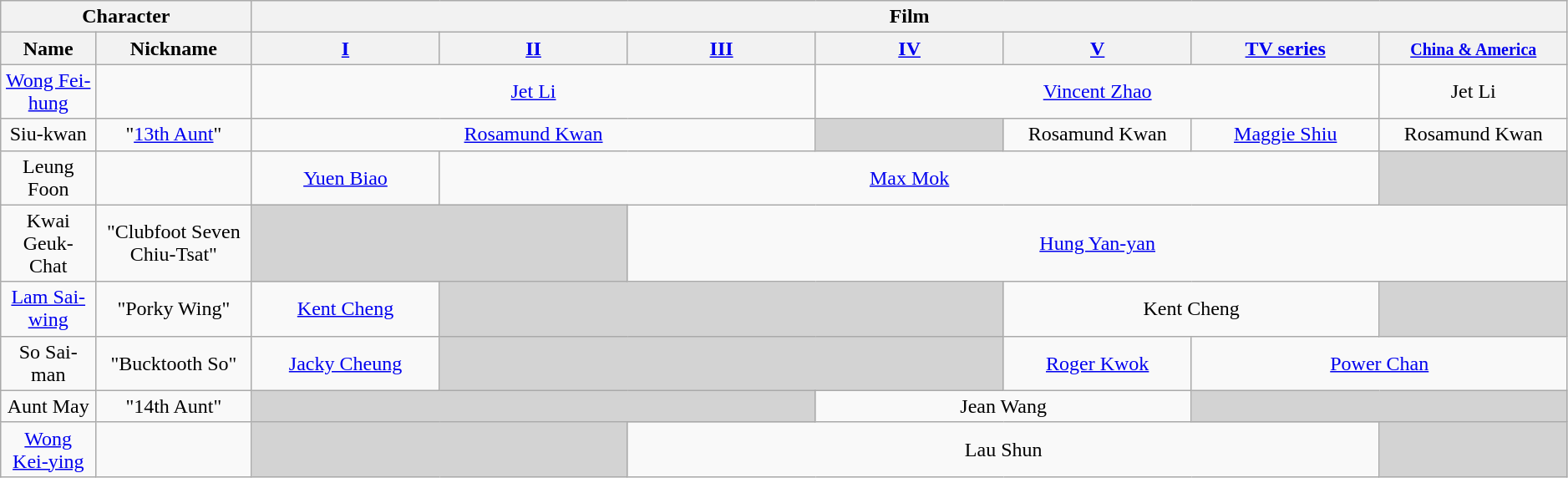<table class="wikitable" style="text-align:center; width:99%;">
<tr>
<th colspan="2" style="text-align:center;">Character</th>
<th colspan="7" style="text-align:center;">Film</th>
</tr>
<tr>
<th style="text-align:center">Name</th>
<th style="text-align:center">Nickname</th>
<th style="text-align:center; width:12%"><a href='#'>I</a></th>
<th style="text-align:center; width:12%"><a href='#'>II</a></th>
<th style="text-align:center; width:12%"><a href='#'>III</a></th>
<th style="text-align:center; width:12%"><a href='#'>IV</a></th>
<th style="text-align:center; width:12%"><a href='#'>V</a></th>
<th style="text-align:center; width:12%"><a href='#'>TV series</a></th>
<th style="text-align:center; width:12%"><small><a href='#'>China & America</a></small></th>
</tr>
<tr>
<td><a href='#'>Wong Fei-hung</a></td>
<td></td>
<td colspan="3"><a href='#'>Jet Li</a></td>
<td colspan="3"><a href='#'>Vincent Zhao</a></td>
<td colspan="1">Jet Li</td>
</tr>
<tr>
<td>Siu-kwan</td>
<td>"<a href='#'>13th Aunt</a>"</td>
<td colspan="3"><a href='#'>Rosamund Kwan</a></td>
<td colspan="1" style="background:#d3d3d3;"></td>
<td colspan="1">Rosamund Kwan</td>
<td colspan="1"><a href='#'>Maggie Shiu</a></td>
<td colspan="1">Rosamund Kwan</td>
</tr>
<tr>
<td>Leung Foon</td>
<td></td>
<td colspan="1"><a href='#'>Yuen Biao</a></td>
<td colspan="5"><a href='#'>Max Mok</a></td>
<td colspan="1" style="background:#d3d3d3;"></td>
</tr>
<tr>
<td>Kwai Geuk-Chat</td>
<td>"Clubfoot Seven Chiu-Tsat"</td>
<td colspan="2" style="background:#d3d3d3;"></td>
<td colspan="5"><a href='#'>Hung Yan-yan</a></td>
</tr>
<tr>
<td><a href='#'>Lam Sai-wing</a></td>
<td>"Porky Wing"</td>
<td colspan="1"><a href='#'>Kent Cheng</a></td>
<td colspan="3" style="background:#d3d3d3;"></td>
<td colspan="2">Kent Cheng</td>
<td colspan="1" style="background:#d3d3d3;"></td>
</tr>
<tr>
<td>So Sai-man</td>
<td>"Bucktooth So"</td>
<td colspan="1"><a href='#'>Jacky Cheung</a></td>
<td colspan="3" style="background:#d3d3d3;"></td>
<td colspan="1"><a href='#'>Roger Kwok</a></td>
<td colspan="2"><a href='#'>Power Chan</a></td>
</tr>
<tr>
<td>Aunt May</td>
<td>"14th Aunt"</td>
<td colspan="3" style="background:#d3d3d3;"></td>
<td colspan="2">Jean Wang</td>
<td colspan="2" style="background:#d3d3d3;"></td>
</tr>
<tr>
<td><a href='#'>Wong Kei-ying</a></td>
<td></td>
<td colspan="2" style="background:#d3d3d3;"></td>
<td colspan="4">Lau Shun</td>
<td colspan="1" style="background:#d3d3d3;"></td>
</tr>
</table>
